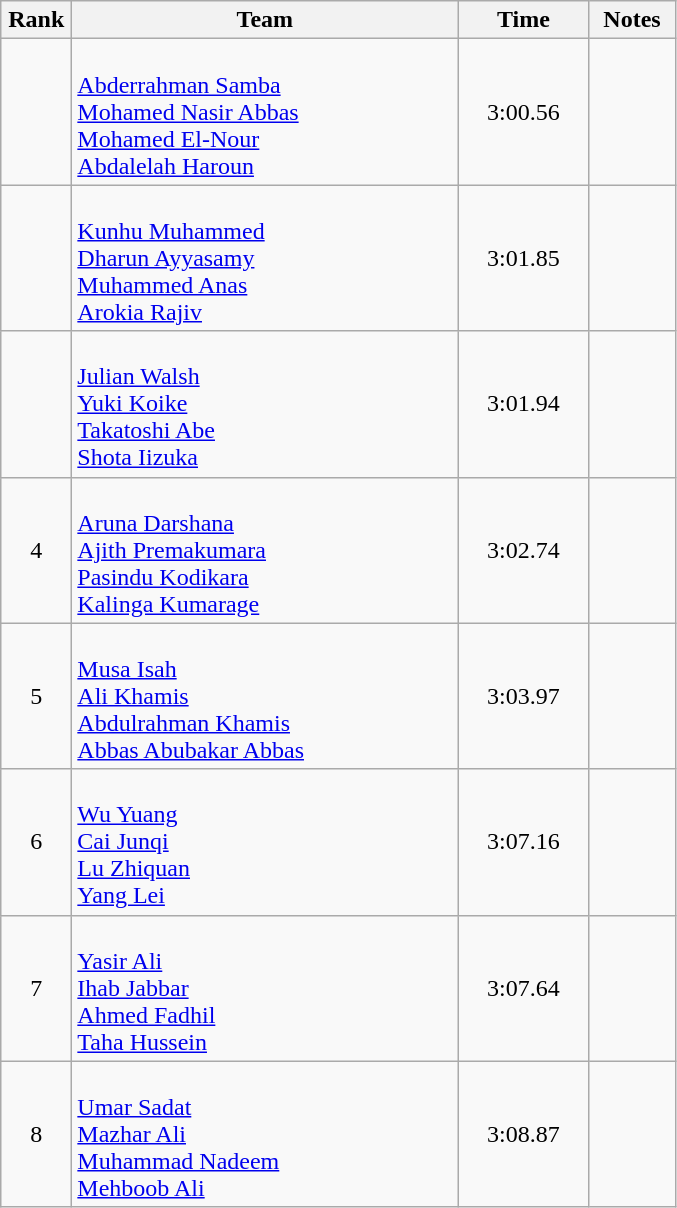<table class="wikitable" style="text-align:center">
<tr>
<th width=40>Rank</th>
<th width=250>Team</th>
<th width=80>Time</th>
<th width=50>Notes</th>
</tr>
<tr>
<td></td>
<td align="left"><br><a href='#'>Abderrahman Samba</a><br><a href='#'>Mohamed Nasir Abbas</a><br><a href='#'>Mohamed El-Nour</a><br><a href='#'>Abdalelah Haroun</a></td>
<td>3:00.56</td>
<td></td>
</tr>
<tr>
<td></td>
<td align="left"><br><a href='#'>Kunhu Muhammed</a><br><a href='#'>Dharun Ayyasamy</a><br><a href='#'>Muhammed Anas</a><br><a href='#'>Arokia Rajiv</a></td>
<td>3:01.85</td>
<td></td>
</tr>
<tr>
<td></td>
<td align="left"><br><a href='#'>Julian Walsh</a><br><a href='#'>Yuki Koike</a><br><a href='#'>Takatoshi Abe</a><br><a href='#'>Shota Iizuka</a></td>
<td>3:01.94</td>
<td></td>
</tr>
<tr>
<td>4</td>
<td align="left"><br><a href='#'>Aruna Darshana</a><br><a href='#'>Ajith Premakumara</a><br><a href='#'>Pasindu Kodikara</a><br><a href='#'>Kalinga Kumarage</a></td>
<td>3:02.74</td>
<td></td>
</tr>
<tr>
<td>5</td>
<td align="left"><br><a href='#'>Musa Isah</a><br><a href='#'>Ali Khamis</a><br><a href='#'>Abdulrahman Khamis</a><br><a href='#'>Abbas Abubakar Abbas</a></td>
<td>3:03.97</td>
<td></td>
</tr>
<tr>
<td>6</td>
<td align="left"><br><a href='#'>Wu Yuang</a><br><a href='#'>Cai Junqi</a><br><a href='#'>Lu Zhiquan</a><br><a href='#'>Yang Lei</a></td>
<td>3:07.16</td>
<td></td>
</tr>
<tr>
<td>7</td>
<td align="left"><br><a href='#'>Yasir Ali</a><br><a href='#'>Ihab Jabbar</a><br><a href='#'>Ahmed Fadhil</a><br><a href='#'>Taha Hussein</a></td>
<td>3:07.64</td>
<td></td>
</tr>
<tr>
<td>8</td>
<td align="left"><br><a href='#'>Umar Sadat</a><br><a href='#'>Mazhar Ali</a><br><a href='#'>Muhammad Nadeem</a><br><a href='#'>Mehboob Ali</a></td>
<td>3:08.87</td>
<td></td>
</tr>
</table>
